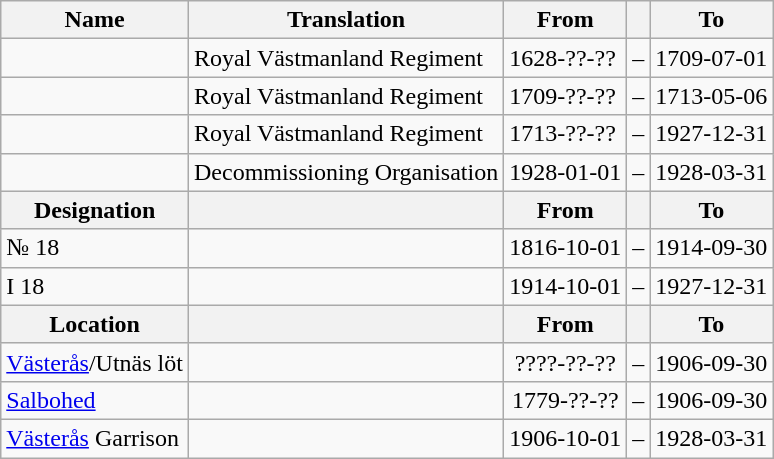<table class="wikitable">
<tr>
<th style="font-weight:bold;">Name</th>
<th style="font-weight:bold;">Translation</th>
<th style="text-align: center; font-weight:bold;">From</th>
<th></th>
<th style="text-align: center; font-weight:bold;">To</th>
</tr>
<tr>
<td style="font-style:italic;"></td>
<td>Royal Västmanland Regiment</td>
<td>1628-??-??</td>
<td>–</td>
<td>1709-07-01</td>
</tr>
<tr>
<td style="font-style:italic;"></td>
<td>Royal Västmanland Regiment</td>
<td>1709-??-??</td>
<td>–</td>
<td>1713-05-06</td>
</tr>
<tr>
<td style="font-style:italic;"></td>
<td>Royal Västmanland Regiment</td>
<td>1713-??-??</td>
<td>–</td>
<td>1927-12-31</td>
</tr>
<tr>
<td style="font-style:italic;"></td>
<td>Decommissioning Organisation</td>
<td>1928-01-01</td>
<td>–</td>
<td>1928-03-31</td>
</tr>
<tr>
<th style="font-weight:bold;">Designation</th>
<th style="font-weight:bold;"></th>
<th style="text-align: center; font-weight:bold;">From</th>
<th></th>
<th style="text-align: center; font-weight:bold;">To</th>
</tr>
<tr>
<td>№ 18</td>
<td></td>
<td style="text-align: center;">1816-10-01</td>
<td style="text-align: center;">–</td>
<td style="text-align: center;">1914-09-30</td>
</tr>
<tr>
<td>I 18</td>
<td></td>
<td style="text-align: center;">1914-10-01</td>
<td style="text-align: center;">–</td>
<td style="text-align: center;">1927-12-31</td>
</tr>
<tr>
<th style="font-weight:bold;">Location</th>
<th style="font-weight:bold;"></th>
<th style="text-align: center; font-weight:bold;">From</th>
<th></th>
<th style="text-align: center; font-weight:bold;">To</th>
</tr>
<tr>
<td><a href='#'>Västerås</a>/Utnäs löt</td>
<td></td>
<td style="text-align: center;">????-??-??</td>
<td style="text-align: center;">–</td>
<td style="text-align: center;">1906-09-30</td>
</tr>
<tr>
<td><a href='#'>Salbohed</a></td>
<td></td>
<td style="text-align: center;">1779-??-??</td>
<td style="text-align: center;">–</td>
<td style="text-align: center;">1906-09-30</td>
</tr>
<tr>
<td><a href='#'>Västerås</a> Garrison</td>
<td></td>
<td style="text-align: center;">1906-10-01</td>
<td style="text-align: center;">–</td>
<td style="text-align: center;">1928-03-31</td>
</tr>
</table>
